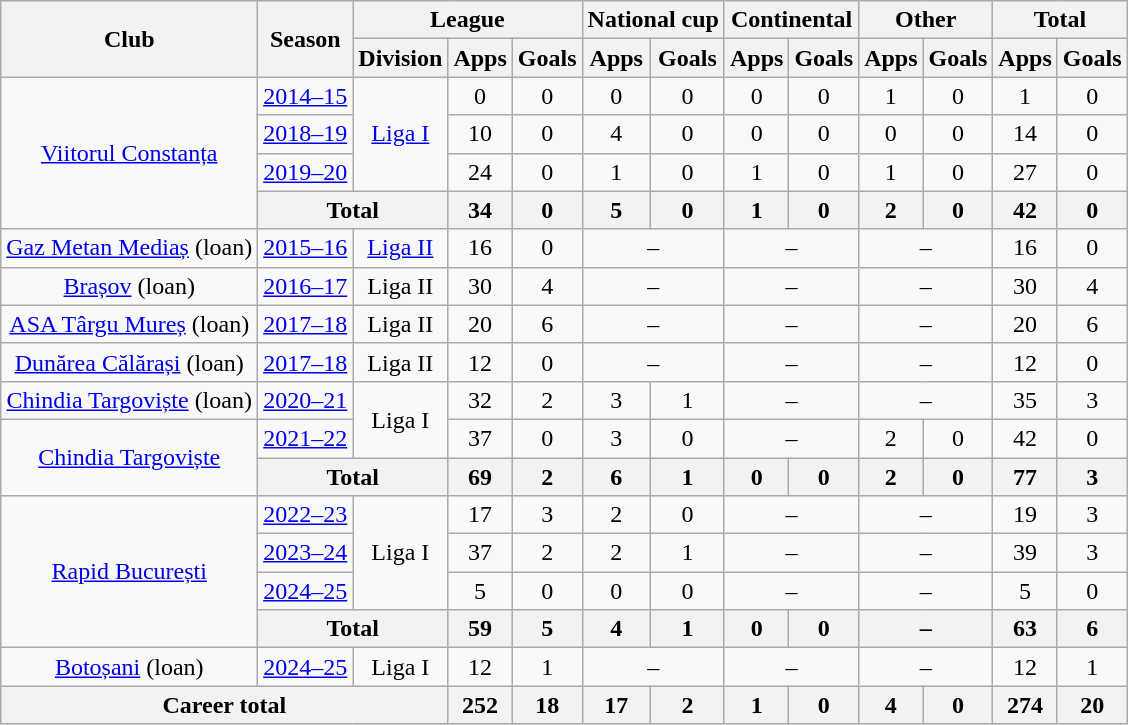<table class=wikitable style=text-align:center>
<tr>
<th rowspan=2>Club</th>
<th rowspan=2>Season</th>
<th colspan=3>League</th>
<th colspan=2>National cup</th>
<th colspan=2>Continental</th>
<th colspan=2>Other</th>
<th colspan=2>Total</th>
</tr>
<tr>
<th>Division</th>
<th>Apps</th>
<th>Goals</th>
<th>Apps</th>
<th>Goals</th>
<th>Apps</th>
<th>Goals</th>
<th>Apps</th>
<th>Goals</th>
<th>Apps</th>
<th>Goals</th>
</tr>
<tr>
<td rowspan="4"><a href='#'>Viitorul Constanța</a></td>
<td><a href='#'>2014–15</a></td>
<td rowspan="3"><a href='#'>Liga I</a></td>
<td>0</td>
<td>0</td>
<td>0</td>
<td>0</td>
<td>0</td>
<td>0</td>
<td>1</td>
<td>0</td>
<td>1</td>
<td>0</td>
</tr>
<tr>
<td><a href='#'>2018–19</a></td>
<td>10</td>
<td>0</td>
<td>4</td>
<td>0</td>
<td>0</td>
<td>0</td>
<td>0</td>
<td>0</td>
<td>14</td>
<td>0</td>
</tr>
<tr>
<td><a href='#'>2019–20</a></td>
<td>24</td>
<td>0</td>
<td>1</td>
<td>0</td>
<td>1</td>
<td>0</td>
<td>1</td>
<td>0</td>
<td>27</td>
<td>0</td>
</tr>
<tr>
<th colspan=2>Total</th>
<th>34</th>
<th>0</th>
<th>5</th>
<th>0</th>
<th>1</th>
<th>0</th>
<th>2</th>
<th>0</th>
<th>42</th>
<th>0</th>
</tr>
<tr>
<td><a href='#'>Gaz Metan Mediaș</a> (loan)</td>
<td><a href='#'>2015–16</a></td>
<td rowspan="1"><a href='#'>Liga II</a></td>
<td>16</td>
<td>0</td>
<td colspan=2>–</td>
<td colspan=2>–</td>
<td colspan=2>–</td>
<td>16</td>
<td>0</td>
</tr>
<tr>
<td><a href='#'>Brașov</a> (loan)</td>
<td><a href='#'>2016–17</a></td>
<td rowspan="1">Liga II</td>
<td>30</td>
<td>4</td>
<td colspan=2>–</td>
<td colspan=2>–</td>
<td colspan=2>–</td>
<td>30</td>
<td>4</td>
</tr>
<tr>
<td><a href='#'>ASA Târgu Mureș</a> (loan)</td>
<td><a href='#'>2017–18</a></td>
<td rowspan="1">Liga II</td>
<td>20</td>
<td>6</td>
<td colspan=2>–</td>
<td colspan=2>–</td>
<td colspan=2>–</td>
<td>20</td>
<td>6</td>
</tr>
<tr>
<td><a href='#'>Dunărea Călărași</a> (loan)</td>
<td><a href='#'>2017–18</a></td>
<td rowspan="1">Liga II</td>
<td>12</td>
<td>0</td>
<td colspan=2>–</td>
<td colspan=2>–</td>
<td colspan=2>–</td>
<td>12</td>
<td>0</td>
</tr>
<tr>
<td rowspan="1"><a href='#'>Chindia Targoviște</a> (loan)</td>
<td><a href='#'>2020–21</a></td>
<td rowspan="2">Liga I</td>
<td>32</td>
<td>2</td>
<td>3</td>
<td>1</td>
<td colspan=2>–</td>
<td colspan=2>–</td>
<td>35</td>
<td>3</td>
</tr>
<tr>
<td rowspan="2"><a href='#'>Chindia Targoviște</a></td>
<td><a href='#'>2021–22</a></td>
<td>37</td>
<td>0</td>
<td>3</td>
<td>0</td>
<td colspan=2>–</td>
<td>2</td>
<td>0</td>
<td>42</td>
<td>0</td>
</tr>
<tr>
<th colspan=2>Total</th>
<th>69</th>
<th>2</th>
<th>6</th>
<th>1</th>
<th>0</th>
<th>0</th>
<th>2</th>
<th>0</th>
<th>77</th>
<th>3</th>
</tr>
<tr>
<td rowspan="4"><a href='#'>Rapid București</a></td>
<td><a href='#'>2022–23</a></td>
<td rowspan="3">Liga I</td>
<td>17</td>
<td>3</td>
<td>2</td>
<td>0</td>
<td colspan=2>–</td>
<td colspan=2>–</td>
<td>19</td>
<td>3</td>
</tr>
<tr>
<td><a href='#'>2023–24</a></td>
<td>37</td>
<td>2</td>
<td>2</td>
<td>1</td>
<td colspan=2>–</td>
<td colspan=2>–</td>
<td>39</td>
<td>3</td>
</tr>
<tr>
<td><a href='#'>2024–25</a></td>
<td>5</td>
<td>0</td>
<td>0</td>
<td>0</td>
<td colspan=2>–</td>
<td colspan=2>–</td>
<td>5</td>
<td>0</td>
</tr>
<tr>
<th colspan=2>Total</th>
<th>59</th>
<th>5</th>
<th>4</th>
<th>1</th>
<th>0</th>
<th>0</th>
<th colspan=2>–</th>
<th>63</th>
<th>6</th>
</tr>
<tr>
<td rowspan="1"><a href='#'>Botoșani</a> (loan)</td>
<td><a href='#'>2024–25</a></td>
<td rowspan="1">Liga I</td>
<td>12</td>
<td>1</td>
<td colspan=2>–</td>
<td colspan=2>–</td>
<td colspan=2>–</td>
<td>12</td>
<td>1</td>
</tr>
<tr>
<th colspan="3">Career total</th>
<th>252</th>
<th>18</th>
<th>17</th>
<th>2</th>
<th>1</th>
<th>0</th>
<th>4</th>
<th>0</th>
<th>274</th>
<th>20</th>
</tr>
</table>
